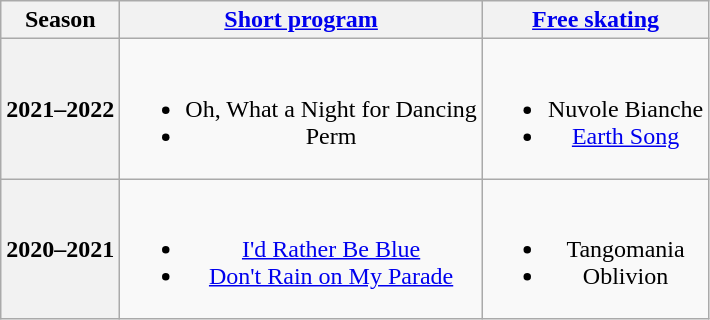<table class=wikitable style=text-align:center>
<tr>
<th>Season</th>
<th><a href='#'>Short program</a></th>
<th><a href='#'>Free skating</a></th>
</tr>
<tr>
<th>2021–2022 <br></th>
<td><br><ul><li> Oh, What a Night for Dancing <br> </li><li> Perm <br> </li></ul></td>
<td><br><ul><li>Nuvole Bianche <br> </li><li><a href='#'>Earth Song</a> <br> </li></ul></td>
</tr>
<tr>
<th>2020–2021 <br></th>
<td><br><ul><li><a href='#'>I'd Rather Be Blue</a></li><li><a href='#'>Don't Rain on My Parade</a> <br> </li></ul></td>
<td><br><ul><li>Tangomania <br> </li><li>Oblivion <br> </li></ul></td>
</tr>
</table>
